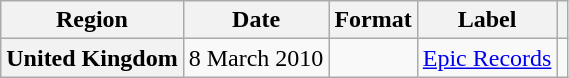<table class="wikitable plainrowheaders">
<tr>
<th scope="col">Region</th>
<th scope="col">Date</th>
<th scope="col">Format</th>
<th scope="col">Label</th>
<th scope="col"></th>
</tr>
<tr>
<th scope="row">United Kingdom</th>
<td>8 March 2010</td>
<td></td>
<td><a href='#'>Epic Records</a></td>
<td align="center"></td>
</tr>
</table>
